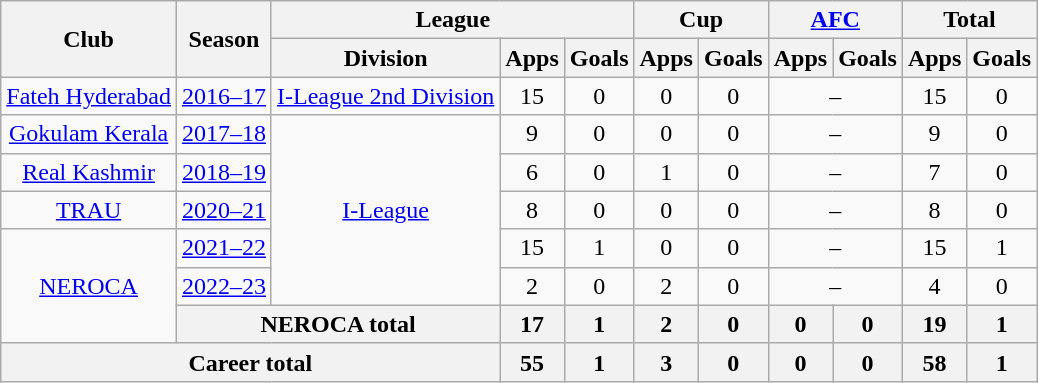<table class="wikitable" style="text-align: center;">
<tr>
<th rowspan="2">Club</th>
<th rowspan="2">Season</th>
<th colspan="3">League</th>
<th colspan="2">Cup</th>
<th colspan="2"><a href='#'>AFC</a></th>
<th colspan="2">Total</th>
</tr>
<tr>
<th>Division</th>
<th>Apps</th>
<th>Goals</th>
<th>Apps</th>
<th>Goals</th>
<th>Apps</th>
<th>Goals</th>
<th>Apps</th>
<th>Goals</th>
</tr>
<tr>
<td rowspan="1"><a href='#'>Fateh Hyderabad</a></td>
<td><a href='#'>2016–17</a></td>
<td rowspan="1"><a href='#'>I-League 2nd Division</a></td>
<td>15</td>
<td>0</td>
<td>0</td>
<td>0</td>
<td colspan="2">–</td>
<td>15</td>
<td>0</td>
</tr>
<tr>
<td rowspan="1"><a href='#'>Gokulam Kerala</a></td>
<td><a href='#'>2017–18</a></td>
<td rowspan="5"><a href='#'>I-League</a></td>
<td>9</td>
<td>0</td>
<td>0</td>
<td>0</td>
<td colspan="2">–</td>
<td>9</td>
<td>0</td>
</tr>
<tr>
<td rowspan="1"><a href='#'>Real Kashmir</a></td>
<td><a href='#'>2018–19</a></td>
<td>6</td>
<td>0</td>
<td>1</td>
<td>0</td>
<td colspan="2">–</td>
<td>7</td>
<td>0</td>
</tr>
<tr>
<td rowspan="1"><a href='#'>TRAU</a></td>
<td><a href='#'>2020–21</a></td>
<td>8</td>
<td>0</td>
<td>0</td>
<td>0</td>
<td colspan="2">–</td>
<td>8</td>
<td>0</td>
</tr>
<tr>
<td rowspan="3"><a href='#'>NEROCA</a></td>
<td><a href='#'>2021–22</a></td>
<td>15</td>
<td>1</td>
<td>0</td>
<td>0</td>
<td colspan="2">–</td>
<td>15</td>
<td>1</td>
</tr>
<tr>
<td><a href='#'>2022–23</a></td>
<td>2</td>
<td>0</td>
<td>2</td>
<td>0</td>
<td colspan="2">–</td>
<td>4</td>
<td>0</td>
</tr>
<tr>
<th colspan="2">NEROCA total</th>
<th>17</th>
<th>1</th>
<th>2</th>
<th>0</th>
<th>0</th>
<th>0</th>
<th>19</th>
<th>1</th>
</tr>
<tr>
<th colspan="3">Career total</th>
<th>55</th>
<th>1</th>
<th>3</th>
<th>0</th>
<th>0</th>
<th>0</th>
<th>58</th>
<th>1</th>
</tr>
</table>
